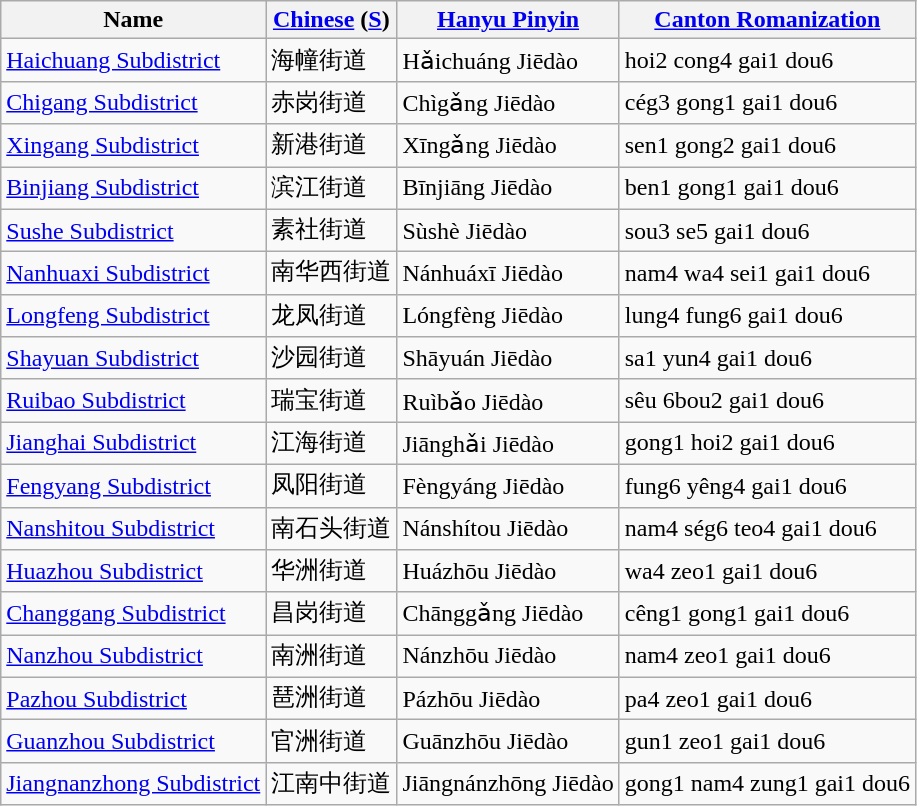<table class="wikitable">
<tr>
<th>Name</th>
<th><a href='#'>Chinese</a> (<a href='#'>S</a>)</th>
<th><a href='#'>Hanyu Pinyin</a></th>
<th><a href='#'>Canton Romanization</a></th>
</tr>
<tr>
<td><a href='#'>Haichuang Subdistrict</a></td>
<td>海幢街道</td>
<td>Hǎichuáng Jiēdào</td>
<td>hoi2 cong4 gai1 dou6</td>
</tr>
<tr>
<td><a href='#'>Chigang Subdistrict</a></td>
<td>赤岗街道</td>
<td>Chìgǎng Jiēdào</td>
<td>cég3 gong1 gai1 dou6</td>
</tr>
<tr>
<td><a href='#'>Xingang Subdistrict</a></td>
<td>新港街道</td>
<td>Xīngǎng Jiēdào</td>
<td>sen1 gong2 gai1 dou6</td>
</tr>
<tr>
<td><a href='#'>Binjiang Subdistrict</a></td>
<td>滨江街道</td>
<td>Bīnjiāng Jiēdào</td>
<td>ben1 gong1 gai1 dou6</td>
</tr>
<tr>
<td><a href='#'>Sushe Subdistrict</a></td>
<td>素社街道</td>
<td>Sùshè Jiēdào</td>
<td>sou3 se5 gai1 dou6</td>
</tr>
<tr>
<td><a href='#'>Nanhuaxi Subdistrict</a></td>
<td>南华西街道</td>
<td>Nánhuáxī Jiēdào</td>
<td>nam4 wa4 sei1 gai1 dou6</td>
</tr>
<tr>
<td><a href='#'>Longfeng Subdistrict</a></td>
<td>龙凤街道</td>
<td>Lóngfèng Jiēdào</td>
<td>lung4 fung6 gai1 dou6</td>
</tr>
<tr>
<td><a href='#'>Shayuan Subdistrict</a></td>
<td>沙园街道</td>
<td>Shāyuán Jiēdào</td>
<td>sa1 yun4 gai1 dou6</td>
</tr>
<tr>
<td><a href='#'>Ruibao Subdistrict</a></td>
<td>瑞宝街道</td>
<td>Ruìbǎo Jiēdào</td>
<td>sêu 6bou2 gai1 dou6</td>
</tr>
<tr>
<td><a href='#'>Jianghai Subdistrict</a></td>
<td>江海街道</td>
<td>Jiānghǎi Jiēdào</td>
<td>gong1 hoi2 gai1 dou6</td>
</tr>
<tr>
<td><a href='#'>Fengyang Subdistrict</a></td>
<td>凤阳街道</td>
<td>Fèngyáng Jiēdào</td>
<td>fung6 yêng4 gai1 dou6</td>
</tr>
<tr>
<td><a href='#'>Nanshitou Subdistrict</a></td>
<td>南石头街道</td>
<td>Nánshítou Jiēdào</td>
<td>nam4 ség6 teo4 gai1 dou6</td>
</tr>
<tr>
<td><a href='#'>Huazhou Subdistrict</a></td>
<td>华洲街道</td>
<td>Huázhōu Jiēdào</td>
<td>wa4 zeo1 gai1 dou6</td>
</tr>
<tr>
<td><a href='#'>Changgang Subdistrict</a></td>
<td>昌岗街道</td>
<td>Chānggǎng Jiēdào</td>
<td>cêng1 gong1 gai1 dou6</td>
</tr>
<tr>
<td><a href='#'>Nanzhou Subdistrict</a></td>
<td>南洲街道</td>
<td>Nánzhōu Jiēdào</td>
<td>nam4 zeo1 gai1 dou6</td>
</tr>
<tr>
<td><a href='#'>Pazhou Subdistrict</a></td>
<td>琶洲街道</td>
<td>Pázhōu Jiēdào</td>
<td>pa4 zeo1 gai1 dou6</td>
</tr>
<tr>
<td><a href='#'>Guanzhou Subdistrict</a></td>
<td>官洲街道</td>
<td>Guānzhōu Jiēdào</td>
<td>gun1 zeo1 gai1 dou6</td>
</tr>
<tr>
<td><a href='#'>Jiangnanzhong Subdistrict</a></td>
<td>江南中街道</td>
<td>Jiāngnánzhōng Jiēdào</td>
<td>gong1 nam4 zung1 gai1 dou6</td>
</tr>
</table>
